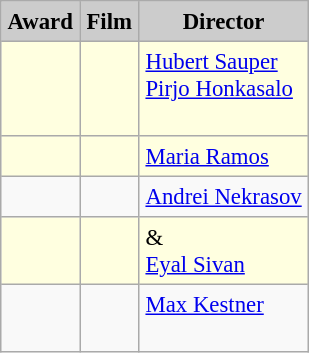<table border="2" cellpadding="4" cellspacing="0" style="margin: 1em 1em 1em 0; background: #F9F9F9; border: 1px solid #AAAAAA; border-collapse: collapse; font-size: 95%;">
<tr style="background:#CCCCCC" align="center">
<th>Award</th>
<th>Film</th>
<th>Director</th>
</tr>
<tr style="background:lightyellow">
<td></td>
<td></td>
<td> <a href='#'>Hubert Sauper</a><br> <a href='#'>Pirjo Honkasalo</a><br><br></td>
</tr>
<tr style="background:lightyellow">
<td></td>
<td></td>
<td> <a href='#'>Maria Ramos</a></td>
</tr>
<tr>
<td></td>
<td></td>
<td> <a href='#'>Andrei Nekrasov</a></td>
</tr>
<tr style="background:lightyellow">
<td></td>
<td></td>
<td>  &<br> <a href='#'>Eyal Sivan</a></td>
</tr>
<tr>
<td></td>
<td></td>
<td> <a href='#'>Max Kestner</a><br><br> </td>
</tr>
</table>
